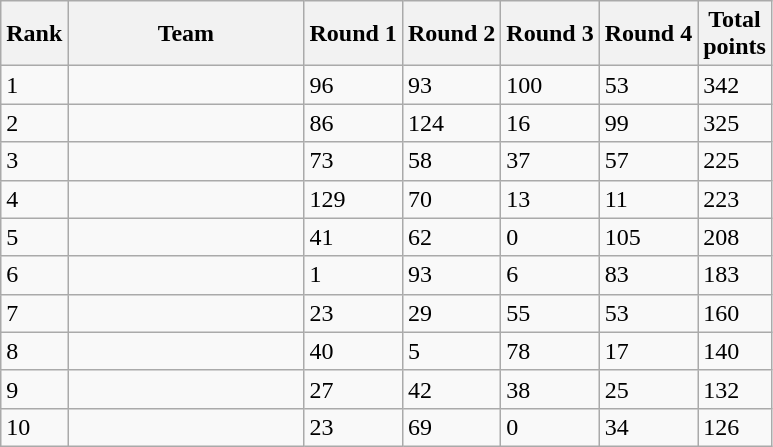<table class="wikitable sortable">
<tr>
<th width=20>Rank</th>
<th width=150>Team</th>
<th width=40>Round 1</th>
<th width=40>Round 2</th>
<th width=40>Round 3</th>
<th width=40>Round 4</th>
<th width=40>Total points</th>
</tr>
<tr>
<td>1</td>
<td></td>
<td>96</td>
<td>93</td>
<td>100</td>
<td>53</td>
<td>342</td>
</tr>
<tr>
<td>2</td>
<td></td>
<td>86</td>
<td>124</td>
<td>16</td>
<td>99</td>
<td>325</td>
</tr>
<tr>
<td>3</td>
<td></td>
<td>73</td>
<td>58</td>
<td>37</td>
<td>57</td>
<td>225</td>
</tr>
<tr>
<td>4</td>
<td></td>
<td>129</td>
<td>70</td>
<td>13</td>
<td>11</td>
<td>223</td>
</tr>
<tr>
<td>5</td>
<td></td>
<td>41</td>
<td>62</td>
<td>0</td>
<td>105</td>
<td>208</td>
</tr>
<tr>
<td>6</td>
<td></td>
<td>1</td>
<td>93</td>
<td>6</td>
<td>83</td>
<td>183</td>
</tr>
<tr>
<td>7</td>
<td></td>
<td>23</td>
<td>29</td>
<td>55</td>
<td>53</td>
<td>160</td>
</tr>
<tr>
<td>8</td>
<td></td>
<td>40</td>
<td>5</td>
<td>78</td>
<td>17</td>
<td>140</td>
</tr>
<tr>
<td>9</td>
<td></td>
<td>27</td>
<td>42</td>
<td>38</td>
<td>25</td>
<td>132</td>
</tr>
<tr>
<td>10</td>
<td></td>
<td>23</td>
<td>69</td>
<td>0</td>
<td>34</td>
<td>126</td>
</tr>
</table>
